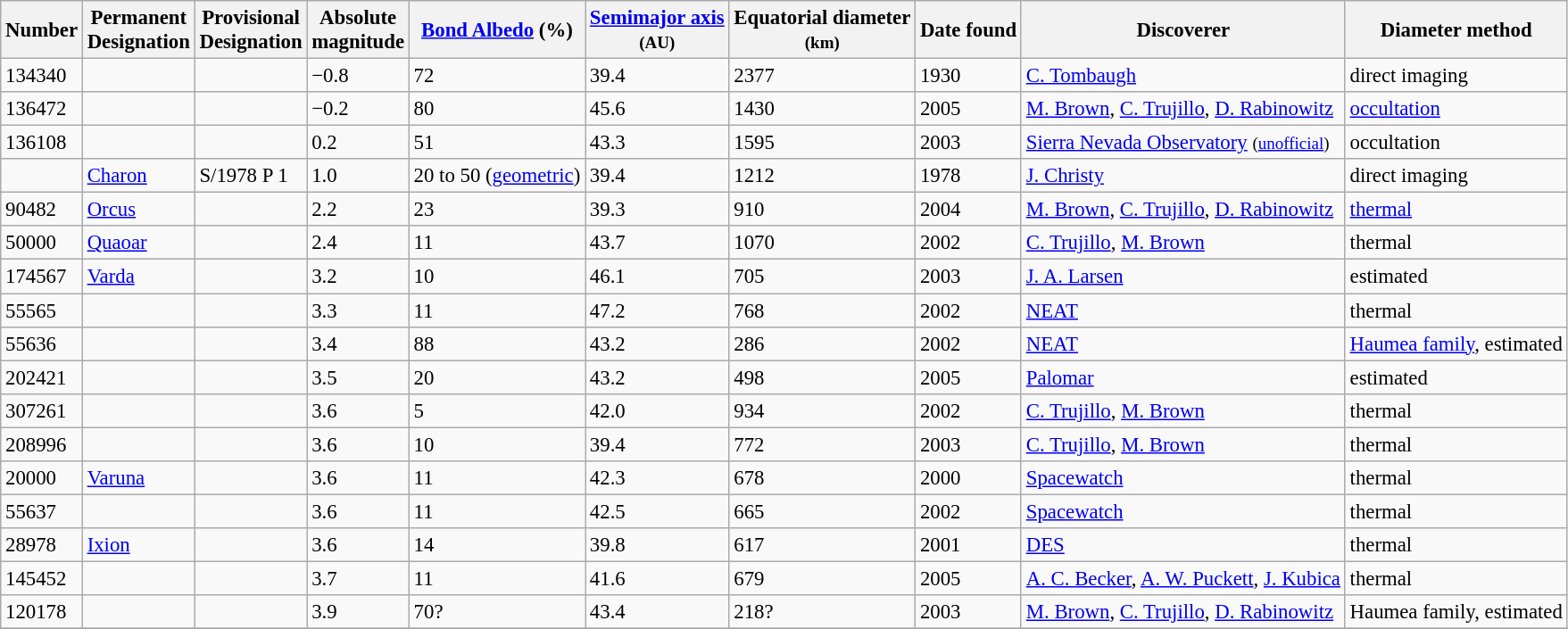<table class="wikitable sortable" style="margin: 1em 1em 1em 0; border: 1px solid #AAA; border-collapse: collapse; font-size: 0.95em;">
<tr>
<th>Number</th>
<th>Permanent<br>Designation</th>
<th>Provisional<br>Designation</th>
<th>Absolute <br>magnitude</th>
<th><a href='#'>Bond Albedo</a> (%)</th>
<th><a href='#'>Semimajor axis</a><br><small>(AU)</small></th>
<th>Equatorial diameter<br><small>(km)</small></th>
<th>Date found</th>
<th>Discoverer</th>
<th>Diameter method</th>
</tr>
<tr>
<td>134340</td>
<td><strong></strong></td>
<td></td>
<td>−0.8</td>
<td>72</td>
<td>39.4</td>
<td>2377</td>
<td>1930</td>
<td><a href='#'>C. Tombaugh</a></td>
<td>direct imaging</td>
</tr>
<tr>
<td>136472</td>
<td><strong></strong></td>
<td></td>
<td>−0.2</td>
<td>80</td>
<td>45.6</td>
<td>1430</td>
<td>2005</td>
<td><a href='#'>M. Brown</a>, <a href='#'>C. Trujillo</a>, <a href='#'>D. Rabinowitz</a></td>
<td><a href='#'>occultation</a></td>
</tr>
<tr>
<td>136108</td>
<td><strong></strong></td>
<td></td>
<td>0.2</td>
<td>51</td>
<td>43.3</td>
<td>1595</td>
<td>2003</td>
<td><a href='#'>Sierra Nevada Observatory</a> <small>(<a href='#'>unofficial</a>)</small></td>
<td>occultation</td>
</tr>
<tr>
<td></td>
<td><a href='#'>Charon</a></td>
<td>S/1978 P 1</td>
<td>1.0</td>
<td>20 to 50 (<a href='#'>geometric</a>)</td>
<td>39.4</td>
<td>1212</td>
<td>1978</td>
<td><a href='#'>J. Christy</a></td>
<td>direct imaging</td>
</tr>
<tr>
<td>90482</td>
<td><a href='#'>Orcus</a></td>
<td></td>
<td>2.2</td>
<td>23</td>
<td>39.3</td>
<td>910</td>
<td>2004</td>
<td><a href='#'>M. Brown</a>, <a href='#'>C. Trujillo</a>, <a href='#'>D. Rabinowitz</a></td>
<td><a href='#'>thermal</a></td>
</tr>
<tr>
<td>50000</td>
<td><a href='#'>Quaoar</a></td>
<td></td>
<td>2.4</td>
<td>11</td>
<td>43.7</td>
<td>1070</td>
<td>2002</td>
<td><a href='#'>C. Trujillo</a>, <a href='#'>M. Brown</a></td>
<td>thermal</td>
</tr>
<tr>
<td>174567</td>
<td><a href='#'>Varda</a></td>
<td></td>
<td>3.2</td>
<td>10</td>
<td>46.1</td>
<td>705</td>
<td>2003</td>
<td><a href='#'>J. A. Larsen</a></td>
<td>estimated</td>
</tr>
<tr>
<td>55565</td>
<td></td>
<td></td>
<td>3.3</td>
<td>11</td>
<td>47.2</td>
<td>768</td>
<td>2002</td>
<td><a href='#'>NEAT</a></td>
<td>thermal</td>
</tr>
<tr>
<td>55636</td>
<td></td>
<td></td>
<td>3.4</td>
<td>88</td>
<td>43.2</td>
<td>286</td>
<td>2002</td>
<td><a href='#'>NEAT</a></td>
<td><a href='#'>Haumea family</a>, estimated</td>
</tr>
<tr>
<td>202421</td>
<td></td>
<td></td>
<td>3.5</td>
<td>20</td>
<td>43.2</td>
<td>498</td>
<td>2005</td>
<td><a href='#'>Palomar</a></td>
<td>estimated</td>
</tr>
<tr>
<td>307261</td>
<td></td>
<td></td>
<td>3.6</td>
<td>5</td>
<td>42.0</td>
<td>934</td>
<td>2002</td>
<td><a href='#'>C. Trujillo</a>, <a href='#'>M. Brown</a></td>
<td>thermal</td>
</tr>
<tr>
<td>208996</td>
<td></td>
<td></td>
<td>3.6</td>
<td>10</td>
<td>39.4</td>
<td>772</td>
<td>2003</td>
<td><a href='#'>C. Trujillo</a>, <a href='#'>M. Brown</a></td>
<td>thermal</td>
</tr>
<tr>
<td>20000</td>
<td><a href='#'>Varuna</a></td>
<td></td>
<td>3.6</td>
<td>11</td>
<td>42.3</td>
<td>678</td>
<td>2000</td>
<td><a href='#'>Spacewatch</a></td>
<td>thermal</td>
</tr>
<tr>
<td>55637</td>
<td></td>
<td></td>
<td>3.6</td>
<td>11</td>
<td>42.5</td>
<td>665</td>
<td>2002</td>
<td><a href='#'>Spacewatch</a></td>
<td>thermal</td>
</tr>
<tr>
<td>28978</td>
<td><a href='#'>Ixion</a></td>
<td></td>
<td>3.6</td>
<td>14</td>
<td>39.8</td>
<td>617</td>
<td>2001</td>
<td><a href='#'>DES</a></td>
<td>thermal</td>
</tr>
<tr>
<td>145452</td>
<td></td>
<td></td>
<td>3.7</td>
<td>11</td>
<td>41.6</td>
<td>679</td>
<td>2005</td>
<td><a href='#'>A. C. Becker</a>, <a href='#'>A. W. Puckett</a>, <a href='#'>J. Kubica</a></td>
<td>thermal</td>
</tr>
<tr>
<td>120178</td>
<td></td>
<td></td>
<td>3.9</td>
<td>70?</td>
<td>43.4</td>
<td>218?</td>
<td>2003</td>
<td><a href='#'>M. Brown</a>, <a href='#'>C. Trujillo</a>, <a href='#'>D. Rabinowitz</a></td>
<td>Haumea family, estimated</td>
</tr>
<tr>
</tr>
</table>
